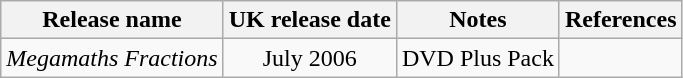<table class="wikitable">
<tr>
<th>Release name</th>
<th>UK release date</th>
<th>Notes</th>
<th>References</th>
</tr>
<tr>
<td align="center"><em>Megamaths Fractions</em></td>
<td align="center">July 2006</td>
<td align="center">DVD Plus Pack</td>
<td align="center"></td>
</tr>
</table>
